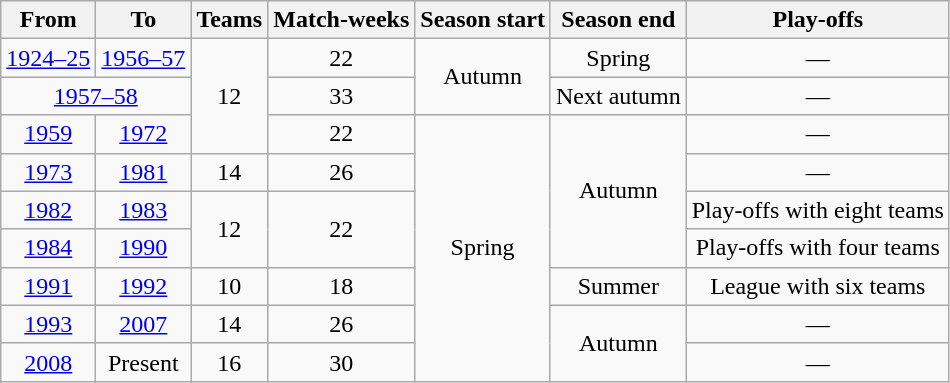<table class="wikitable sortable" style="text-align:center">
<tr>
<th>From</th>
<th>To</th>
<th>Teams</th>
<th>Match-weeks</th>
<th>Season start</th>
<th>Season end</th>
<th>Play-offs</th>
</tr>
<tr>
<td><a href='#'>1924–25</a></td>
<td><a href='#'>1956–57</a></td>
<td rowspan="3">12</td>
<td>22</td>
<td rowspan="2">Autumn</td>
<td>Spring</td>
<td>—</td>
</tr>
<tr>
<td colspan="2"><a href='#'>1957–58</a></td>
<td>33</td>
<td>Next autumn</td>
<td>—</td>
</tr>
<tr>
<td><a href='#'>1959</a></td>
<td><a href='#'>1972</a></td>
<td>22</td>
<td rowspan="7">Spring</td>
<td rowspan="4">Autumn</td>
<td>—</td>
</tr>
<tr>
<td><a href='#'>1973</a></td>
<td><a href='#'>1981</a></td>
<td>14</td>
<td>26</td>
<td>—</td>
</tr>
<tr>
<td><a href='#'>1982</a></td>
<td><a href='#'>1983</a></td>
<td rowspan="2">12</td>
<td rowspan="2">22</td>
<td>Play-offs with eight teams</td>
</tr>
<tr>
<td><a href='#'>1984</a></td>
<td><a href='#'>1990</a></td>
<td>Play-offs with four teams</td>
</tr>
<tr>
<td><a href='#'>1991</a></td>
<td><a href='#'>1992</a></td>
<td>10</td>
<td>18</td>
<td>Summer</td>
<td>League with six teams</td>
</tr>
<tr>
<td><a href='#'>1993</a></td>
<td><a href='#'>2007</a></td>
<td>14</td>
<td>26</td>
<td rowspan="2">Autumn</td>
<td>—</td>
</tr>
<tr>
<td><a href='#'>2008</a></td>
<td>Present</td>
<td>16</td>
<td>30</td>
<td>—</td>
</tr>
</table>
